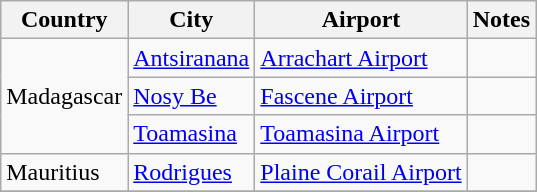<table class="wikitable sortable">
<tr>
<th>Country</th>
<th>City</th>
<th>Airport</th>
<th>Notes</th>
</tr>
<tr>
<td rowspan="3">Madagascar</td>
<td><a href='#'>Antsiranana</a></td>
<td><a href='#'>Arrachart Airport</a></td>
<td></td>
</tr>
<tr>
<td><a href='#'>Nosy Be</a></td>
<td><a href='#'>Fascene Airport</a></td>
<td></td>
</tr>
<tr>
<td><a href='#'>Toamasina</a></td>
<td><a href='#'>Toamasina Airport</a></td>
<td></td>
</tr>
<tr>
<td>Mauritius</td>
<td><a href='#'>Rodrigues</a></td>
<td><a href='#'>Plaine Corail Airport</a></td>
<td></td>
</tr>
<tr>
</tr>
</table>
